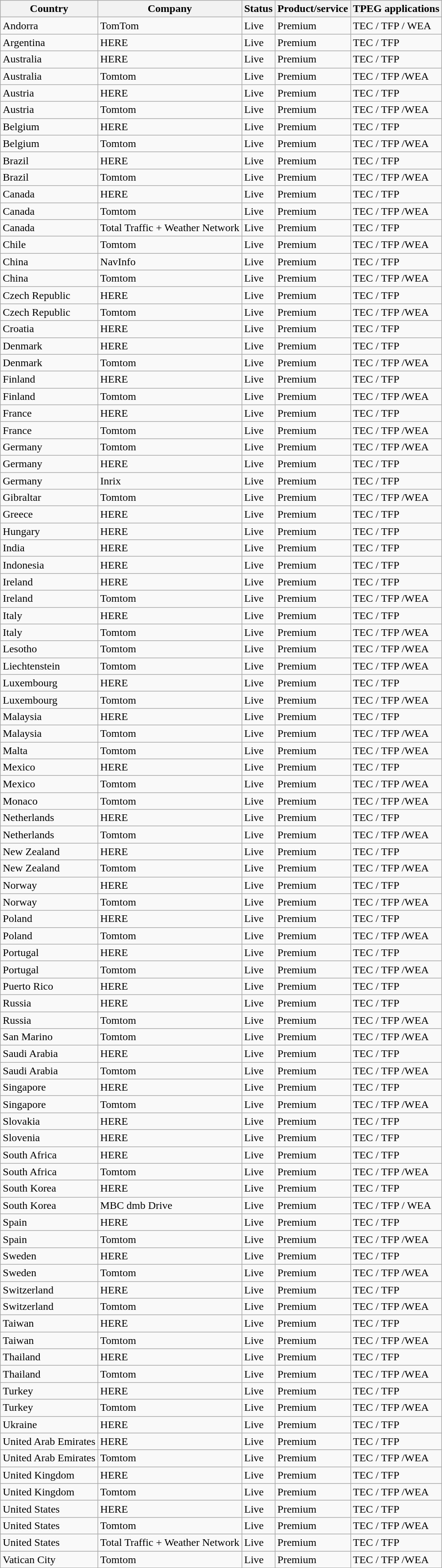<table class="wikitable">
<tr>
<th>Country</th>
<th>Company</th>
<th>Status</th>
<th>Product/service</th>
<th>TPEG applications</th>
</tr>
<tr>
<td>Andorra</td>
<td>TomTom</td>
<td>Live</td>
<td>Premium</td>
<td>TEC / TFP / WEA</td>
</tr>
<tr>
<td>Argentina</td>
<td>HERE</td>
<td>Live</td>
<td>Premium</td>
<td>TEC / TFP</td>
</tr>
<tr>
<td>Australia</td>
<td>HERE</td>
<td>Live</td>
<td>Premium</td>
<td>TEC / TFP</td>
</tr>
<tr>
<td>Australia</td>
<td>Tomtom</td>
<td>Live</td>
<td>Premium</td>
<td>TEC / TFP /WEA</td>
</tr>
<tr>
<td>Austria</td>
<td>HERE</td>
<td>Live</td>
<td>Premium</td>
<td>TEC / TFP</td>
</tr>
<tr>
<td>Austria</td>
<td>Tomtom</td>
<td>Live</td>
<td>Premium</td>
<td>TEC / TFP /WEA</td>
</tr>
<tr>
<td>Belgium</td>
<td>HERE</td>
<td>Live</td>
<td>Premium</td>
<td>TEC / TFP</td>
</tr>
<tr>
<td>Belgium</td>
<td>Tomtom</td>
<td>Live</td>
<td>Premium</td>
<td>TEC / TFP /WEA</td>
</tr>
<tr>
<td>Brazil</td>
<td>HERE</td>
<td>Live</td>
<td>Premium</td>
<td>TEC / TFP</td>
</tr>
<tr>
<td>Brazil</td>
<td>Tomtom</td>
<td>Live</td>
<td>Premium</td>
<td>TEC / TFP /WEA</td>
</tr>
<tr>
<td>Canada</td>
<td>HERE</td>
<td>Live</td>
<td>Premium</td>
<td>TEC / TFP</td>
</tr>
<tr>
<td>Canada</td>
<td>Tomtom</td>
<td>Live</td>
<td>Premium</td>
<td>TEC / TFP /WEA</td>
</tr>
<tr>
<td>Canada</td>
<td>Total Traffic + Weather Network</td>
<td>Live</td>
<td>Premium</td>
<td>TEC  / TFP</td>
</tr>
<tr>
<td>Chile</td>
<td>Tomtom</td>
<td>Live</td>
<td>Premium</td>
<td>TEC / TFP /WEA</td>
</tr>
<tr>
<td>China</td>
<td>NavInfo</td>
<td>Live</td>
<td>Premium</td>
<td>TEC / TFP</td>
</tr>
<tr>
<td>China</td>
<td>Tomtom</td>
<td>Live</td>
<td>Premium</td>
<td>TEC / TFP /WEA</td>
</tr>
<tr>
<td>Czech Republic</td>
<td>HERE</td>
<td>Live</td>
<td>Premium</td>
<td>TEC / TFP</td>
</tr>
<tr>
<td>Czech Republic</td>
<td>Tomtom</td>
<td>Live</td>
<td>Premium</td>
<td>TEC / TFP /WEA</td>
</tr>
<tr>
<td>Croatia</td>
<td>HERE</td>
<td>Live</td>
<td>Premium</td>
<td>TEC / TFP</td>
</tr>
<tr>
<td>Denmark</td>
<td>HERE</td>
<td>Live</td>
<td>Premium</td>
<td>TEC / TFP</td>
</tr>
<tr>
<td>Denmark</td>
<td>Tomtom</td>
<td>Live</td>
<td>Premium</td>
<td>TEC / TFP /WEA</td>
</tr>
<tr>
<td>Finland</td>
<td>HERE</td>
<td>Live</td>
<td>Premium</td>
<td>TEC / TFP</td>
</tr>
<tr>
<td>Finland</td>
<td>Tomtom</td>
<td>Live</td>
<td>Premium</td>
<td>TEC / TFP /WEA</td>
</tr>
<tr>
<td>France</td>
<td>HERE</td>
<td>Live</td>
<td>Premium</td>
<td>TEC / TFP</td>
</tr>
<tr>
<td>France</td>
<td>Tomtom</td>
<td>Live</td>
<td>Premium</td>
<td>TEC / TFP /WEA</td>
</tr>
<tr>
<td>Germany</td>
<td>Tomtom</td>
<td>Live</td>
<td>Premium</td>
<td>TEC / TFP /WEA</td>
</tr>
<tr>
<td>Germany</td>
<td>HERE</td>
<td>Live</td>
<td>Premium</td>
<td>TEC / TFP</td>
</tr>
<tr>
<td>Germany</td>
<td>Inrix</td>
<td>Live</td>
<td>Premium</td>
<td>TEC / TFP</td>
</tr>
<tr>
<td>Gibraltar</td>
<td>Tomtom</td>
<td>Live</td>
<td>Premium</td>
<td>TEC / TFP /WEA</td>
</tr>
<tr>
<td>Greece</td>
<td>HERE</td>
<td>Live</td>
<td>Premium</td>
<td>TEC / TFP</td>
</tr>
<tr>
<td>Hungary</td>
<td>HERE</td>
<td>Live</td>
<td>Premium</td>
<td>TEC / TFP</td>
</tr>
<tr>
<td>India</td>
<td>HERE</td>
<td>Live</td>
<td>Premium</td>
<td>TEC / TFP</td>
</tr>
<tr>
<td>Indonesia</td>
<td>HERE</td>
<td>Live</td>
<td>Premium</td>
<td>TEC / TFP</td>
</tr>
<tr>
<td>Ireland</td>
<td>HERE</td>
<td>Live</td>
<td>Premium</td>
<td>TEC / TFP</td>
</tr>
<tr>
<td>Ireland</td>
<td>Tomtom</td>
<td>Live</td>
<td>Premium</td>
<td>TEC / TFP /WEA</td>
</tr>
<tr>
<td>Italy</td>
<td>HERE</td>
<td>Live</td>
<td>Premium</td>
<td>TEC / TFP</td>
</tr>
<tr>
<td>Italy</td>
<td>Tomtom</td>
<td>Live</td>
<td>Premium</td>
<td>TEC / TFP /WEA</td>
</tr>
<tr>
<td>Lesotho</td>
<td>Tomtom</td>
<td>Live</td>
<td>Premium</td>
<td>TEC / TFP /WEA</td>
</tr>
<tr>
<td>Liechtenstein</td>
<td>Tomtom</td>
<td>Live</td>
<td>Premium</td>
<td>TEC / TFP /WEA</td>
</tr>
<tr>
<td>Luxembourg</td>
<td>HERE</td>
<td>Live</td>
<td>Premium</td>
<td>TEC / TFP</td>
</tr>
<tr>
<td>Luxembourg</td>
<td>Tomtom</td>
<td>Live</td>
<td>Premium</td>
<td>TEC / TFP /WEA</td>
</tr>
<tr>
<td>Malaysia</td>
<td>HERE</td>
<td>Live</td>
<td>Premium</td>
<td>TEC / TFP</td>
</tr>
<tr>
<td>Malaysia</td>
<td>Tomtom</td>
<td>Live</td>
<td>Premium</td>
<td>TEC / TFP /WEA</td>
</tr>
<tr>
<td>Malta</td>
<td>Tomtom</td>
<td>Live</td>
<td>Premium</td>
<td>TEC / TFP /WEA</td>
</tr>
<tr>
<td>Mexico</td>
<td>HERE</td>
<td>Live</td>
<td>Premium</td>
<td>TEC / TFP</td>
</tr>
<tr>
<td>Mexico</td>
<td>Tomtom</td>
<td>Live</td>
<td>Premium</td>
<td>TEC / TFP /WEA</td>
</tr>
<tr>
<td>Monaco</td>
<td>Tomtom</td>
<td>Live</td>
<td>Premium</td>
<td>TEC / TFP /WEA</td>
</tr>
<tr>
<td>Netherlands</td>
<td>HERE</td>
<td>Live</td>
<td>Premium</td>
<td>TEC / TFP</td>
</tr>
<tr>
<td>Netherlands</td>
<td>Tomtom</td>
<td>Live</td>
<td>Premium</td>
<td>TEC / TFP /WEA</td>
</tr>
<tr>
<td>New Zealand</td>
<td>HERE</td>
<td>Live</td>
<td>Premium</td>
<td>TEC / TFP</td>
</tr>
<tr>
<td>New Zealand</td>
<td>Tomtom</td>
<td>Live</td>
<td>Premium</td>
<td>TEC / TFP /WEA</td>
</tr>
<tr>
<td>Norway</td>
<td>HERE</td>
<td>Live</td>
<td>Premium</td>
<td>TEC / TFP</td>
</tr>
<tr>
<td>Norway</td>
<td>Tomtom</td>
<td>Live</td>
<td>Premium</td>
<td>TEC / TFP /WEA</td>
</tr>
<tr>
<td>Poland</td>
<td>HERE</td>
<td>Live</td>
<td>Premium</td>
<td>TEC / TFP</td>
</tr>
<tr>
<td>Poland</td>
<td>Tomtom</td>
<td>Live</td>
<td>Premium</td>
<td>TEC / TFP /WEA</td>
</tr>
<tr>
<td>Portugal</td>
<td>HERE</td>
<td>Live</td>
<td>Premium</td>
<td>TEC / TFP</td>
</tr>
<tr>
<td>Portugal</td>
<td>Tomtom</td>
<td>Live</td>
<td>Premium</td>
<td>TEC / TFP /WEA</td>
</tr>
<tr>
<td>Puerto Rico</td>
<td>HERE</td>
<td>Live</td>
<td>Premium</td>
<td>TEC / TFP</td>
</tr>
<tr>
<td>Russia</td>
<td>HERE</td>
<td>Live</td>
<td>Premium</td>
<td>TEC / TFP</td>
</tr>
<tr>
<td>Russia</td>
<td>Tomtom</td>
<td>Live</td>
<td>Premium</td>
<td>TEC / TFP /WEA</td>
</tr>
<tr>
<td>San Marino</td>
<td>Tomtom</td>
<td>Live</td>
<td>Premium</td>
<td>TEC / TFP /WEA</td>
</tr>
<tr>
<td>Saudi Arabia</td>
<td>HERE</td>
<td>Live</td>
<td>Premium</td>
<td>TEC / TFP</td>
</tr>
<tr>
<td>Saudi Arabia</td>
<td>Tomtom</td>
<td>Live</td>
<td>Premium</td>
<td>TEC / TFP /WEA</td>
</tr>
<tr>
<td>Singapore</td>
<td>HERE</td>
<td>Live</td>
<td>Premium</td>
<td>TEC / TFP</td>
</tr>
<tr>
<td>Singapore</td>
<td>Tomtom</td>
<td>Live</td>
<td>Premium</td>
<td>TEC / TFP /WEA</td>
</tr>
<tr>
<td>Slovakia</td>
<td>HERE</td>
<td>Live</td>
<td>Premium</td>
<td>TEC / TFP</td>
</tr>
<tr>
<td>Slovenia</td>
<td>HERE</td>
<td>Live</td>
<td>Premium</td>
<td>TEC / TFP</td>
</tr>
<tr>
<td>South Africa</td>
<td>HERE</td>
<td>Live</td>
<td>Premium</td>
<td>TEC / TFP</td>
</tr>
<tr>
<td>South Africa</td>
<td>Tomtom</td>
<td>Live</td>
<td>Premium</td>
<td>TEC / TFP /WEA</td>
</tr>
<tr>
<td>South Korea</td>
<td>HERE</td>
<td>Live</td>
<td>Premium</td>
<td>TEC / TFP</td>
</tr>
<tr>
<td>South Korea</td>
<td>MBC dmb Drive</td>
<td>Live</td>
<td>Premium</td>
<td>TEC / TFP / WEA</td>
</tr>
<tr>
<td>Spain</td>
<td>HERE</td>
<td>Live</td>
<td>Premium</td>
<td>TEC / TFP</td>
</tr>
<tr>
<td>Spain</td>
<td>Tomtom</td>
<td>Live</td>
<td>Premium</td>
<td>TEC / TFP /WEA</td>
</tr>
<tr>
<td>Sweden</td>
<td>HERE</td>
<td>Live</td>
<td>Premium</td>
<td>TEC / TFP</td>
</tr>
<tr>
<td>Sweden</td>
<td>Tomtom</td>
<td>Live</td>
<td>Premium</td>
<td>TEC / TFP /WEA</td>
</tr>
<tr>
<td>Switzerland</td>
<td>HERE</td>
<td>Live</td>
<td>Premium</td>
<td>TEC / TFP</td>
</tr>
<tr>
<td>Switzerland</td>
<td>Tomtom</td>
<td>Live</td>
<td>Premium</td>
<td>TEC / TFP /WEA</td>
</tr>
<tr>
<td>Taiwan</td>
<td>HERE</td>
<td>Live</td>
<td>Premium</td>
<td>TEC / TFP</td>
</tr>
<tr>
<td>Taiwan</td>
<td>Tomtom</td>
<td>Live</td>
<td>Premium</td>
<td>TEC / TFP /WEA</td>
</tr>
<tr>
<td>Thailand</td>
<td>HERE</td>
<td>Live</td>
<td>Premium</td>
<td>TEC / TFP</td>
</tr>
<tr>
<td>Thailand</td>
<td>Tomtom</td>
<td>Live</td>
<td>Premium</td>
<td>TEC / TFP /WEA</td>
</tr>
<tr>
<td>Turkey</td>
<td>HERE</td>
<td>Live</td>
<td>Premium</td>
<td>TEC / TFP</td>
</tr>
<tr>
<td>Turkey</td>
<td>Tomtom</td>
<td>Live</td>
<td>Premium</td>
<td>TEC / TFP /WEA</td>
</tr>
<tr>
<td>Ukraine</td>
<td>HERE</td>
<td>Live</td>
<td>Premium</td>
<td>TEC / TFP</td>
</tr>
<tr>
<td>United Arab Emirates</td>
<td>HERE</td>
<td>Live</td>
<td>Premium</td>
<td>TEC / TFP</td>
</tr>
<tr>
<td>United Arab Emirates</td>
<td>Tomtom</td>
<td>Live</td>
<td>Premium</td>
<td>TEC / TFP /WEA</td>
</tr>
<tr>
<td>United Kingdom</td>
<td>HERE</td>
<td>Live</td>
<td>Premium</td>
<td>TEC / TFP</td>
</tr>
<tr>
<td>United Kingdom</td>
<td>Tomtom</td>
<td>Live</td>
<td>Premium</td>
<td>TEC / TFP /WEA</td>
</tr>
<tr>
<td>United States</td>
<td>HERE</td>
<td>Live</td>
<td>Premium</td>
<td>TEC / TFP</td>
</tr>
<tr>
<td>United States</td>
<td>Tomtom</td>
<td>Live</td>
<td>Premium</td>
<td>TEC / TFP /WEA</td>
</tr>
<tr>
<td>United States</td>
<td>Total Traffic + Weather Network</td>
<td>Live</td>
<td>Premium</td>
<td>TEC  / TFP</td>
</tr>
<tr>
<td>Vatican City</td>
<td>Tomtom</td>
<td>Live</td>
<td>Premium</td>
<td>TEC / TFP /WEA</td>
</tr>
<tr>
</tr>
</table>
